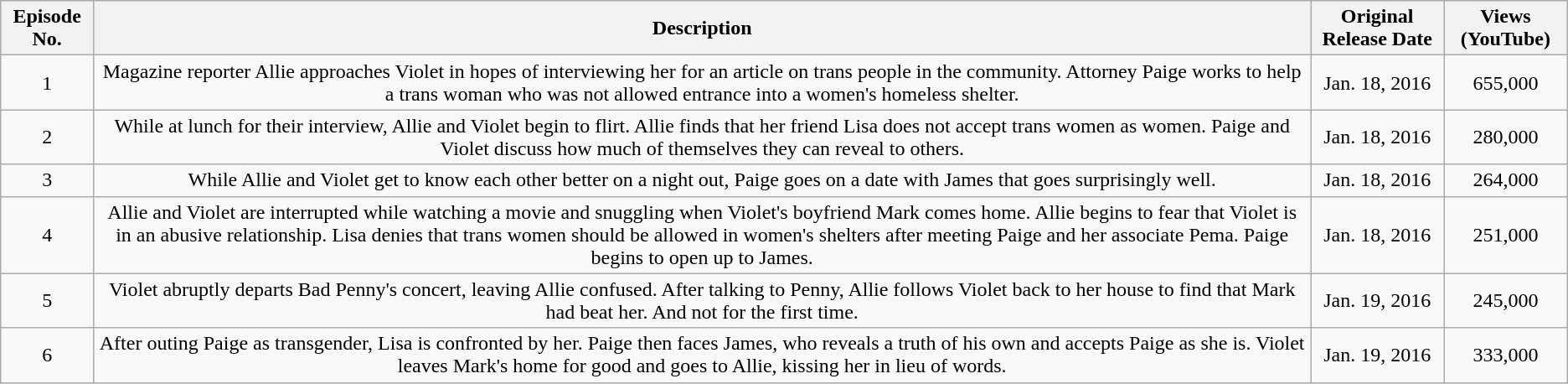<table class="wikitable">
<tr>
<th>Episode No.</th>
<th>Description</th>
<th>Original Release Date</th>
<th>Views (YouTube)</th>
</tr>
<tr align="center">
<td>1</td>
<td>Magazine reporter Allie approaches Violet in hopes of interviewing her for an article on trans people in the community. Attorney Paige works to help a trans woman who was not allowed entrance into a women's homeless shelter.</td>
<td>Jan. 18, 2016</td>
<td>655,000</td>
</tr>
<tr align="center">
<td>2</td>
<td>While at lunch for their interview, Allie and Violet begin to flirt. Allie finds that her friend Lisa does not accept trans women as women. Paige and Violet discuss how much of themselves they can reveal to others.</td>
<td>Jan. 18, 2016</td>
<td>280,000</td>
</tr>
<tr align="center">
<td>3</td>
<td>While Allie and Violet get to know each other better on a night out, Paige goes on a date with James that goes surprisingly well.</td>
<td>Jan. 18, 2016</td>
<td>264,000</td>
</tr>
<tr align="center">
<td>4</td>
<td>Allie and Violet are interrupted while watching a movie and snuggling when Violet's boyfriend Mark comes home. Allie begins to fear that Violet is in an abusive relationship. Lisa denies that trans women should be allowed in women's shelters after meeting Paige and her associate Pema. Paige begins to open up to James.</td>
<td>Jan. 18, 2016</td>
<td>251,000</td>
</tr>
<tr align="center">
<td>5</td>
<td>Violet abruptly departs Bad Penny's concert, leaving Allie confused. After talking to Penny, Allie follows Violet back to her house to find that Mark had beat her. And not for the first time.</td>
<td>Jan. 19, 2016</td>
<td>245,000</td>
</tr>
<tr align="center">
<td>6</td>
<td>After outing Paige as transgender, Lisa is confronted by her. Paige then faces James, who reveals a truth of his own and accepts Paige as she is. Violet leaves Mark's home for good and goes to Allie, kissing her in lieu of words.</td>
<td>Jan. 19, 2016</td>
<td>333,000</td>
</tr>
</table>
